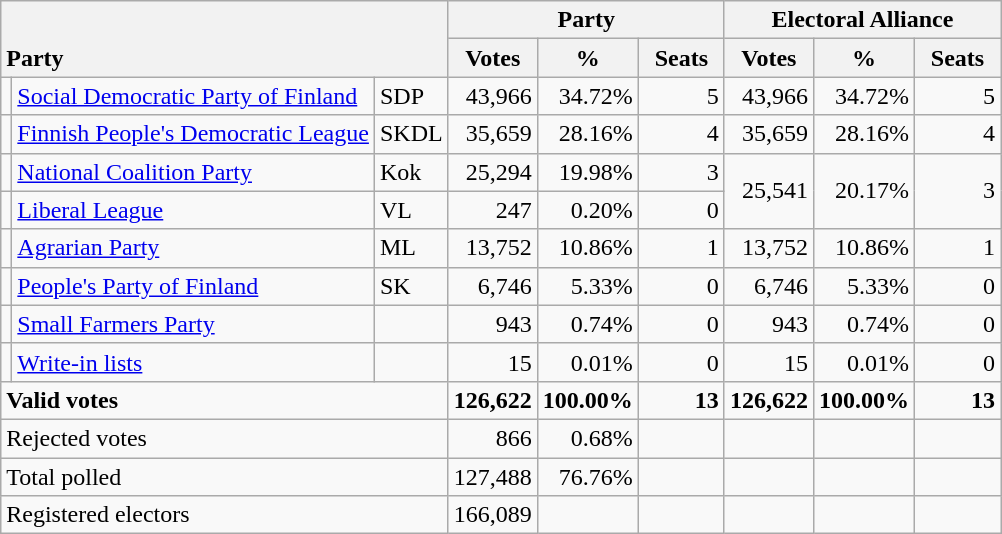<table class="wikitable" border="1" style="text-align:right;">
<tr>
<th style="text-align:left;" valign=bottom rowspan=2 colspan=3>Party</th>
<th colspan=3>Party</th>
<th colspan=3>Electoral Alliance</th>
</tr>
<tr>
<th align=center valign=bottom width="50">Votes</th>
<th align=center valign=bottom width="50">%</th>
<th align=center valign=bottom width="50">Seats</th>
<th align=center valign=bottom width="50">Votes</th>
<th align=center valign=bottom width="50">%</th>
<th align=center valign=bottom width="50">Seats</th>
</tr>
<tr>
<td></td>
<td align=left style="white-space: nowrap;"><a href='#'>Social Democratic Party of Finland</a></td>
<td align=left>SDP</td>
<td>43,966</td>
<td>34.72%</td>
<td>5</td>
<td>43,966</td>
<td>34.72%</td>
<td>5</td>
</tr>
<tr>
<td></td>
<td align=left><a href='#'>Finnish People's Democratic League</a></td>
<td align=left>SKDL</td>
<td>35,659</td>
<td>28.16%</td>
<td>4</td>
<td>35,659</td>
<td>28.16%</td>
<td>4</td>
</tr>
<tr>
<td></td>
<td align=left><a href='#'>National Coalition Party</a></td>
<td align=left>Kok</td>
<td>25,294</td>
<td>19.98%</td>
<td>3</td>
<td rowspan=2>25,541</td>
<td rowspan=2>20.17%</td>
<td rowspan=2>3</td>
</tr>
<tr>
<td></td>
<td align=left><a href='#'>Liberal League</a></td>
<td align=left>VL</td>
<td>247</td>
<td>0.20%</td>
<td>0</td>
</tr>
<tr>
<td></td>
<td align=left><a href='#'>Agrarian Party</a></td>
<td align=left>ML</td>
<td>13,752</td>
<td>10.86%</td>
<td>1</td>
<td>13,752</td>
<td>10.86%</td>
<td>1</td>
</tr>
<tr>
<td></td>
<td align=left><a href='#'>People's Party of Finland</a></td>
<td align=left>SK</td>
<td>6,746</td>
<td>5.33%</td>
<td>0</td>
<td>6,746</td>
<td>5.33%</td>
<td>0</td>
</tr>
<tr>
<td></td>
<td align=left><a href='#'>Small Farmers Party</a></td>
<td align=left></td>
<td>943</td>
<td>0.74%</td>
<td>0</td>
<td>943</td>
<td>0.74%</td>
<td>0</td>
</tr>
<tr>
<td></td>
<td align=left><a href='#'>Write-in lists</a></td>
<td align=left></td>
<td>15</td>
<td>0.01%</td>
<td>0</td>
<td>15</td>
<td>0.01%</td>
<td>0</td>
</tr>
<tr style="font-weight:bold">
<td align=left colspan=3>Valid votes</td>
<td>126,622</td>
<td>100.00%</td>
<td>13</td>
<td>126,622</td>
<td>100.00%</td>
<td>13</td>
</tr>
<tr>
<td align=left colspan=3>Rejected votes</td>
<td>866</td>
<td>0.68%</td>
<td></td>
<td></td>
<td></td>
<td></td>
</tr>
<tr>
<td align=left colspan=3>Total polled</td>
<td>127,488</td>
<td>76.76%</td>
<td></td>
<td></td>
<td></td>
<td></td>
</tr>
<tr>
<td align=left colspan=3>Registered electors</td>
<td>166,089</td>
<td></td>
<td></td>
<td></td>
<td></td>
<td></td>
</tr>
</table>
